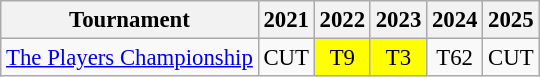<table class="wikitable" style="font-size:95%;text-align:center;">
<tr>
<th>Tournament</th>
<th>2021</th>
<th>2022</th>
<th>2023</th>
<th>2024</th>
<th>2025</th>
</tr>
<tr>
<td align=left><a href='#'>The Players Championship</a></td>
<td>CUT</td>
<td style="background:yellow;">T9</td>
<td style="background:yellow;">T3</td>
<td>T62</td>
<td>CUT</td>
</tr>
</table>
